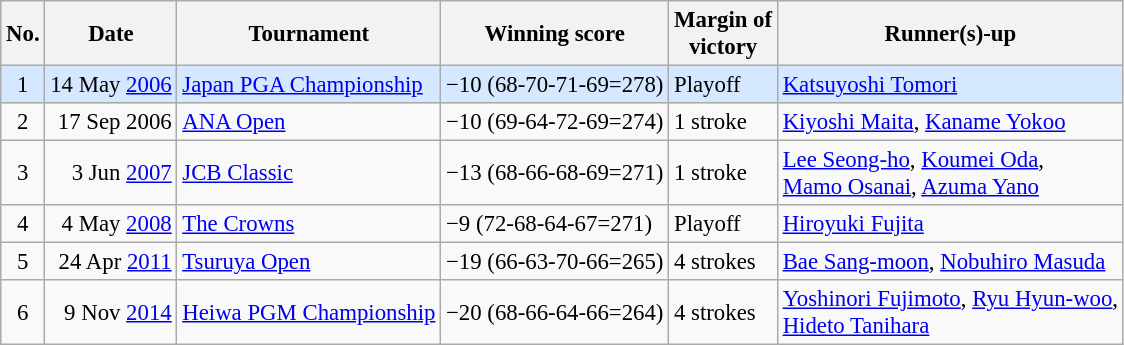<table class="wikitable" style="font-size:95%;">
<tr>
<th>No.</th>
<th>Date</th>
<th>Tournament</th>
<th>Winning score</th>
<th>Margin of<br>victory</th>
<th>Runner(s)-up</th>
</tr>
<tr style="background:#D6E8FF;">
<td align=center>1</td>
<td align=right>14 May <a href='#'>2006</a></td>
<td><a href='#'>Japan PGA Championship</a></td>
<td>−10 (68-70-71-69=278)</td>
<td>Playoff</td>
<td> <a href='#'>Katsuyoshi Tomori</a></td>
</tr>
<tr>
<td align=center>2</td>
<td align=right>17 Sep 2006</td>
<td><a href='#'>ANA Open</a></td>
<td>−10 (69-64-72-69=274)</td>
<td>1 stroke</td>
<td> <a href='#'>Kiyoshi Maita</a>,  <a href='#'>Kaname Yokoo</a></td>
</tr>
<tr>
<td align=center>3</td>
<td align=right>3 Jun <a href='#'>2007</a></td>
<td><a href='#'>JCB Classic</a></td>
<td>−13 (68-66-68-69=271)</td>
<td>1 stroke</td>
<td> <a href='#'>Lee Seong-ho</a>,  <a href='#'>Koumei Oda</a>,<br> <a href='#'>Mamo Osanai</a>,  <a href='#'>Azuma Yano</a></td>
</tr>
<tr>
<td align=center>4</td>
<td align=right>4 May <a href='#'>2008</a></td>
<td><a href='#'>The Crowns</a></td>
<td>−9 (72-68-64-67=271)</td>
<td>Playoff</td>
<td> <a href='#'>Hiroyuki Fujita</a></td>
</tr>
<tr>
<td align=center>5</td>
<td align=right>24 Apr <a href='#'>2011</a></td>
<td><a href='#'>Tsuruya Open</a></td>
<td>−19 (66-63-70-66=265)</td>
<td>4 strokes</td>
<td> <a href='#'>Bae Sang-moon</a>,  <a href='#'>Nobuhiro Masuda</a></td>
</tr>
<tr>
<td align=center>6</td>
<td align=right>9 Nov <a href='#'>2014</a></td>
<td><a href='#'>Heiwa PGM Championship</a></td>
<td>−20 (68-66-64-66=264)</td>
<td>4 strokes</td>
<td> <a href='#'>Yoshinori Fujimoto</a>,  <a href='#'>Ryu Hyun-woo</a>,<br> <a href='#'>Hideto Tanihara</a></td>
</tr>
</table>
